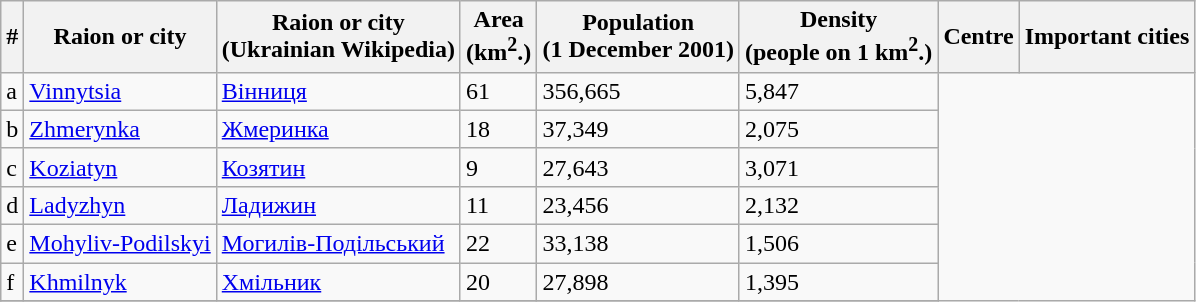<table class="wikitable">
<tr>
<th>#</th>
<th>Raion or city</th>
<th>Raion or city<br>(Ukrainian Wikipedia)</th>
<th>Area<br>(km<sup>2</sup>.)</th>
<th>Population<br>(1 December 2001)</th>
<th>Density<br>(people on 1 km<sup>2</sup>.)</th>
<th>Centre</th>
<th>Important cities</th>
</tr>
<tr>
<td>a</td>
<td><a href='#'>Vinnytsia</a></td>
<td><a href='#'>Вінниця</a></td>
<td>61</td>
<td>356,665</td>
<td>5,847</td>
</tr>
<tr>
<td>b</td>
<td><a href='#'>Zhmerynka</a></td>
<td><a href='#'>Жмеринка</a></td>
<td>18</td>
<td>37,349</td>
<td>2,075</td>
</tr>
<tr>
<td>c</td>
<td><a href='#'>Koziatyn</a></td>
<td><a href='#'>Козятин</a></td>
<td>9</td>
<td>27,643</td>
<td>3,071</td>
</tr>
<tr>
<td>d</td>
<td><a href='#'>Ladyzhyn</a></td>
<td><a href='#'>Ладижин</a></td>
<td>11</td>
<td>23,456</td>
<td>2,132</td>
</tr>
<tr>
<td>e</td>
<td><a href='#'>Mohyliv-Podilskyi</a></td>
<td><a href='#'>Могилів-Подільський</a></td>
<td>22</td>
<td>33,138</td>
<td>1,506</td>
</tr>
<tr>
<td>f</td>
<td><a href='#'>Khmilnyk</a></td>
<td><a href='#'>Хмільник</a></td>
<td>20</td>
<td>27,898</td>
<td>1,395</td>
</tr>
<tr>
</tr>
</table>
